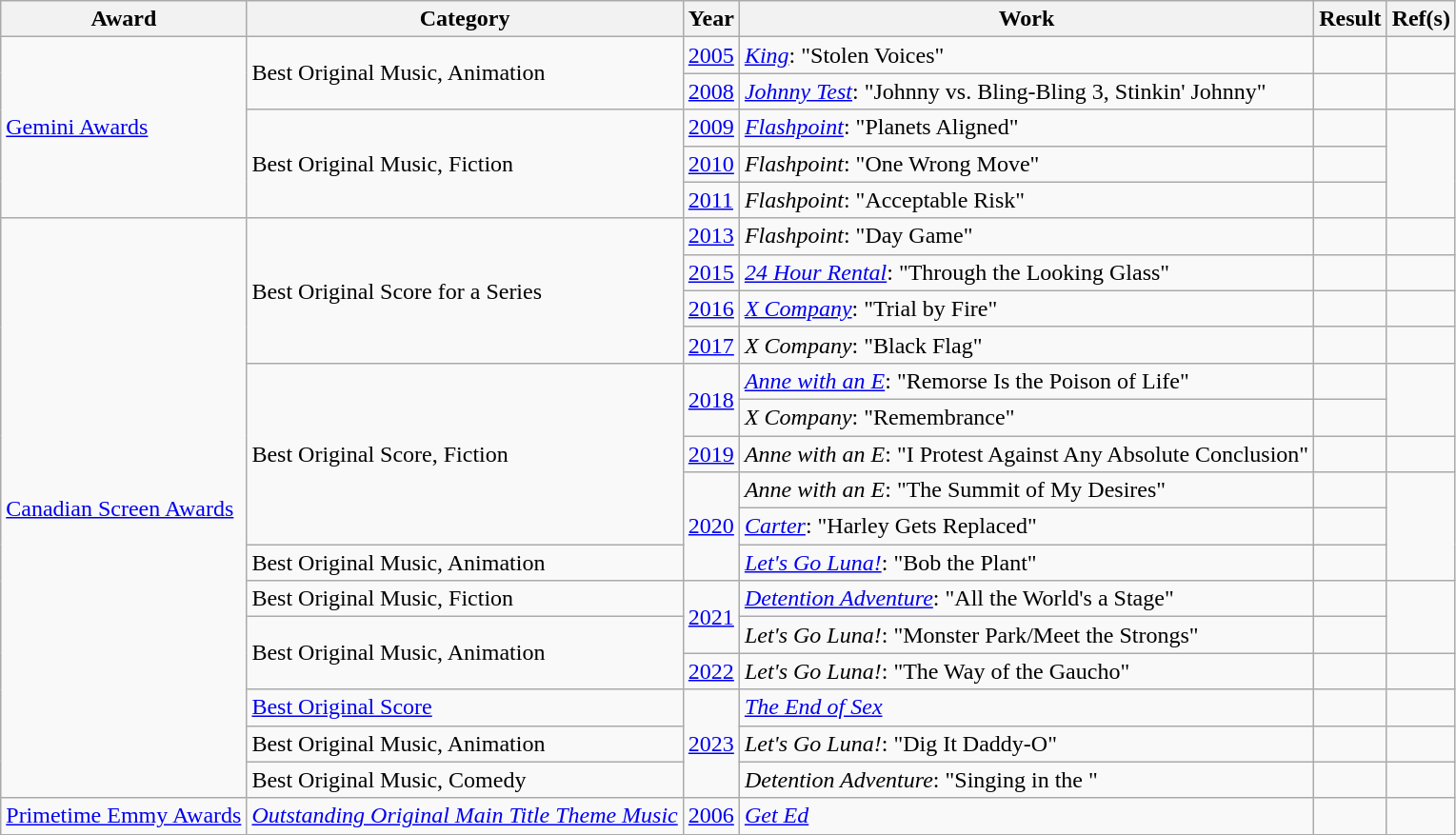<table class="wikitable plainrowheaders sortable">
<tr>
<th>Award</th>
<th>Category</th>
<th>Year</th>
<th>Work</th>
<th>Result</th>
<th>Ref(s)</th>
</tr>
<tr>
<td rowspan=5><a href='#'>Gemini Awards</a></td>
<td rowspan=2>Best Original Music, Animation</td>
<td><a href='#'>2005</a></td>
<td><em><a href='#'>King</a></em>: "Stolen Voices"</td>
<td></td>
<td></td>
</tr>
<tr>
<td><a href='#'>2008</a></td>
<td><em><a href='#'>Johnny Test</a></em>: "Johnny vs. Bling-Bling 3, Stinkin' Johnny"</td>
<td></td>
<td></td>
</tr>
<tr>
<td rowspan=3>Best Original Music, Fiction</td>
<td><a href='#'>2009</a></td>
<td><em><a href='#'>Flashpoint</a></em>: "Planets Aligned"</td>
<td></td>
<td rowspan=3></td>
</tr>
<tr>
<td><a href='#'>2010</a></td>
<td><em>Flashpoint</em>: "One Wrong Move"</td>
<td></td>
</tr>
<tr>
<td><a href='#'>2011</a></td>
<td><em>Flashpoint</em>: "Acceptable Risk"</td>
<td></td>
</tr>
<tr>
<td rowspan=16><a href='#'>Canadian Screen Awards</a></td>
<td rowspan=4>Best Original Score for a Series</td>
<td><a href='#'>2013</a></td>
<td><em>Flashpoint</em>: "Day Game"</td>
<td></td>
<td></td>
</tr>
<tr>
<td><a href='#'>2015</a></td>
<td><em><a href='#'>24 Hour Rental</a></em>: "Through the Looking Glass"</td>
<td></td>
<td></td>
</tr>
<tr>
<td><a href='#'>2016</a></td>
<td><em><a href='#'>X Company</a></em>: "Trial by Fire"</td>
<td></td>
<td></td>
</tr>
<tr>
<td><a href='#'>2017</a></td>
<td><em>X Company</em>: "Black Flag"</td>
<td></td>
<td></td>
</tr>
<tr>
<td rowspan=5>Best Original Score, Fiction</td>
<td rowspan=2><a href='#'>2018</a></td>
<td><em><a href='#'>Anne with an E</a></em>: "Remorse Is the Poison of Life"</td>
<td></td>
<td rowspan=2></td>
</tr>
<tr>
<td><em>X Company</em>: "Remembrance"</td>
<td></td>
</tr>
<tr>
<td><a href='#'>2019</a></td>
<td><em>Anne with an E</em>: "I Protest Against Any Absolute Conclusion"</td>
<td></td>
<td></td>
</tr>
<tr>
<td rowspan=3><a href='#'>2020</a></td>
<td><em>Anne with an E</em>: "The Summit of My Desires"</td>
<td></td>
<td rowspan=3></td>
</tr>
<tr>
<td><em><a href='#'>Carter</a></em>: "Harley Gets Replaced"</td>
<td></td>
</tr>
<tr>
<td>Best Original Music, Animation</td>
<td><em><a href='#'>Let's Go Luna!</a></em>: "Bob the Plant"</td>
<td></td>
</tr>
<tr>
<td>Best Original Music, Fiction</td>
<td rowspan=2><a href='#'>2021</a></td>
<td><em><a href='#'>Detention Adventure</a></em>: "All the World's a Stage"</td>
<td></td>
<td rowspan=2></td>
</tr>
<tr>
<td rowspan=2>Best Original Music, Animation</td>
<td><em>Let's Go Luna!</em>: "Monster Park/Meet the Strongs"</td>
<td></td>
</tr>
<tr>
<td><a href='#'>2022</a></td>
<td><em>Let's Go Luna!</em>: "The Way of the Gaucho"</td>
<td></td>
<td></td>
</tr>
<tr>
<td><a href='#'>Best Original Score</a></td>
<td rowspan=3><a href='#'>2023</a></td>
<td><em><a href='#'>The End of Sex</a></em></td>
<td></td>
<td></td>
</tr>
<tr>
<td>Best Original Music, Animation</td>
<td><em>Let's Go Luna!</em>: "Dig It Daddy-O"</td>
<td></td>
<td></td>
</tr>
<tr>
<td>Best Original Music, Comedy</td>
<td><em>Detention Adventure</em>: "Singing in the "</td>
<td></td>
<td></td>
</tr>
<tr>
<td><a href='#'>Primetime Emmy Awards</a></td>
<td><em><a href='#'>Outstanding Original Main Title Theme Music</a></em></td>
<td><a href='#'>2006</a></td>
<td><em><a href='#'>Get Ed</a></em></td>
<td></td>
<td></td>
</tr>
</table>
